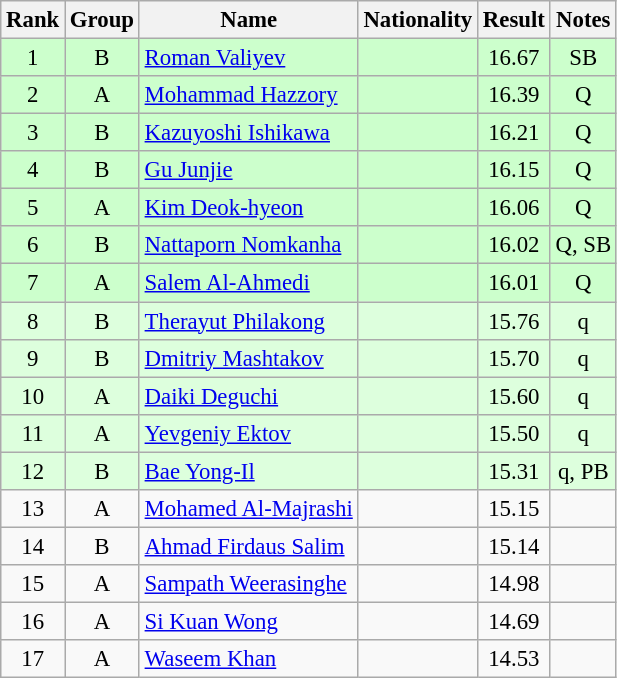<table class="wikitable sortable" style="text-align:center; font-size:95%">
<tr>
<th>Rank</th>
<th>Group</th>
<th>Name</th>
<th>Nationality</th>
<th>Result</th>
<th>Notes</th>
</tr>
<tr bgcolor=ccffcc>
<td>1</td>
<td>B</td>
<td align=left><a href='#'>Roman Valiyev</a></td>
<td align=left></td>
<td>16.67</td>
<td Q,>SB</td>
</tr>
<tr bgcolor=ccffcc>
<td>2</td>
<td>A</td>
<td align=left><a href='#'>Mohammad Hazzory</a></td>
<td align=left></td>
<td>16.39</td>
<td>Q</td>
</tr>
<tr bgcolor=ccffcc>
<td>3</td>
<td>B</td>
<td align=left><a href='#'>Kazuyoshi Ishikawa</a></td>
<td align=left></td>
<td>16.21</td>
<td>Q</td>
</tr>
<tr bgcolor=ccffcc>
<td>4</td>
<td>B</td>
<td align=left><a href='#'>Gu Junjie</a></td>
<td align=left></td>
<td>16.15</td>
<td>Q</td>
</tr>
<tr bgcolor=ccffcc>
<td>5</td>
<td>A</td>
<td align=left><a href='#'>Kim Deok-hyeon</a></td>
<td align=left></td>
<td>16.06</td>
<td>Q</td>
</tr>
<tr bgcolor=ccffcc>
<td>6</td>
<td>B</td>
<td align=left><a href='#'>Nattaporn Nomkanha</a></td>
<td align=left></td>
<td>16.02</td>
<td>Q, SB</td>
</tr>
<tr bgcolor=ccffcc>
<td>7</td>
<td>A</td>
<td align=left><a href='#'>Salem Al-Ahmedi</a></td>
<td align=left></td>
<td>16.01</td>
<td>Q</td>
</tr>
<tr bgcolor=ddffdd>
<td>8</td>
<td>B</td>
<td align=left><a href='#'>Therayut Philakong</a></td>
<td align=left></td>
<td>15.76</td>
<td>q</td>
</tr>
<tr bgcolor=ddffdd>
<td>9</td>
<td>B</td>
<td align=left><a href='#'>Dmitriy Mashtakov</a></td>
<td align=left></td>
<td>15.70</td>
<td>q</td>
</tr>
<tr bgcolor=ddffdd>
<td>10</td>
<td>A</td>
<td align=left><a href='#'>Daiki Deguchi</a></td>
<td align=left></td>
<td>15.60</td>
<td>q</td>
</tr>
<tr bgcolor=ddffdd>
<td>11</td>
<td>A</td>
<td align=left><a href='#'>Yevgeniy Ektov</a></td>
<td align=left></td>
<td>15.50</td>
<td>q</td>
</tr>
<tr bgcolor=ddffdd>
<td>12</td>
<td>B</td>
<td align=left><a href='#'>Bae Yong-Il</a></td>
<td align=left></td>
<td>15.31</td>
<td>q, PB</td>
</tr>
<tr>
<td>13</td>
<td>A</td>
<td align=left><a href='#'>Mohamed Al-Majrashi</a></td>
<td align=left></td>
<td>15.15</td>
<td></td>
</tr>
<tr>
<td>14</td>
<td>B</td>
<td align=left><a href='#'>Ahmad Firdaus Salim</a></td>
<td align=left></td>
<td>15.14</td>
<td></td>
</tr>
<tr>
<td>15</td>
<td>A</td>
<td align=left><a href='#'>Sampath Weerasinghe</a></td>
<td align=left></td>
<td>14.98</td>
<td></td>
</tr>
<tr>
<td>16</td>
<td>A</td>
<td align=left><a href='#'>Si Kuan Wong</a></td>
<td align=left></td>
<td>14.69</td>
<td></td>
</tr>
<tr>
<td>17</td>
<td>A</td>
<td align=left><a href='#'>Waseem Khan</a></td>
<td align=left></td>
<td>14.53</td>
<td></td>
</tr>
</table>
